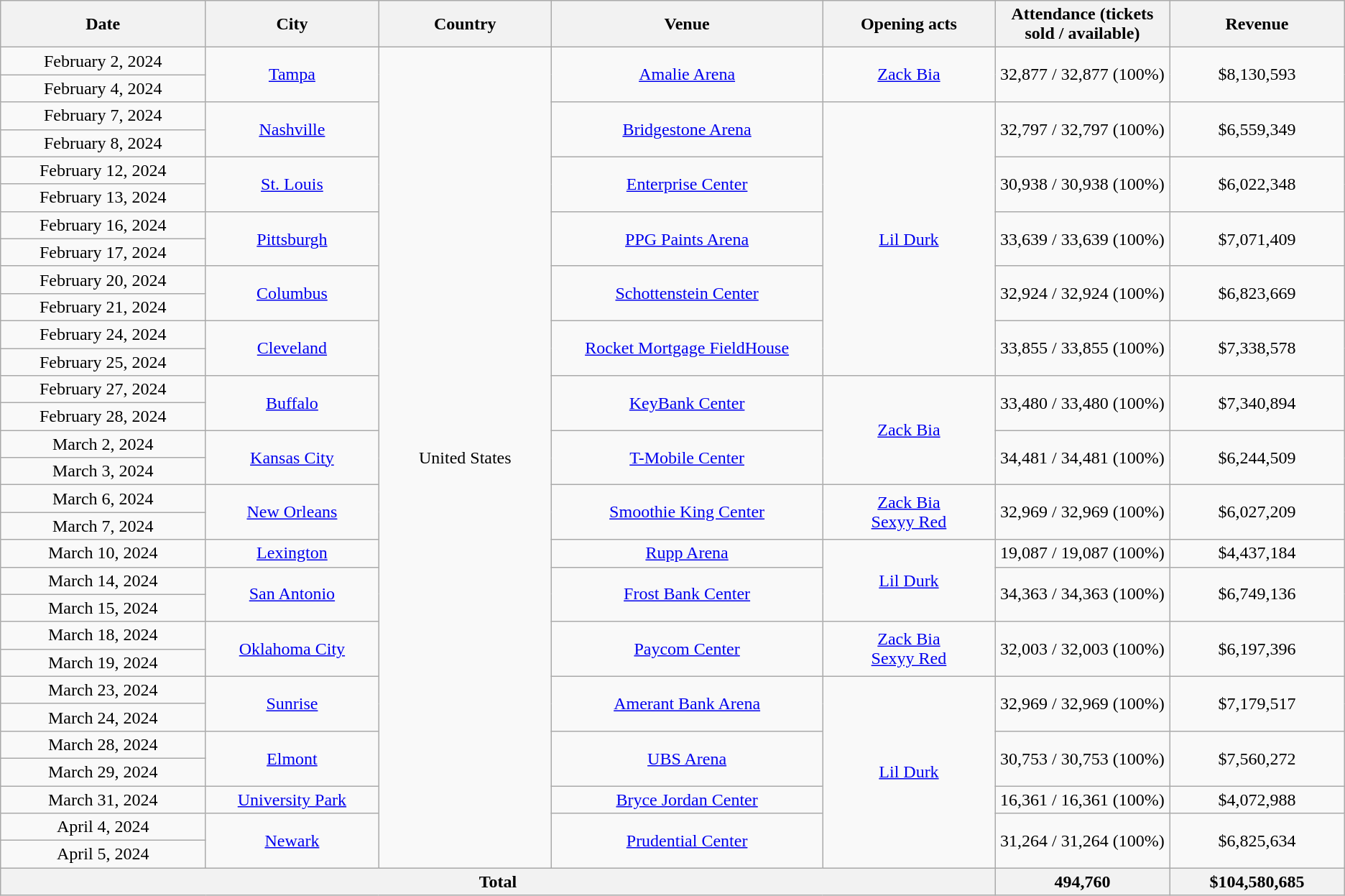<table class="wikitable plainrowheaders" style="text-align:center;">
<tr>
<th scope="col" style="width:12em;">Date</th>
<th scope="col" style="width:10em;">City</th>
<th scope="col" style="width:10em;">Country</th>
<th scope="col" style="width:16em;">Venue</th>
<th scope="col" style="width:10em;">Opening acts</th>
<th scope="col" style="width:10em;">Attendance (tickets sold / available)</th>
<th scope="col" style="width:10em;">Revenue</th>
</tr>
<tr>
<td>February 2, 2024</td>
<td rowspan="2"><a href='#'>Tampa</a></td>
<td rowspan="30">United States</td>
<td rowspan="2"><a href='#'>Amalie Arena</a></td>
<td rowspan="2"><a href='#'>Zack Bia</a></td>
<td rowspan="2">32,877 / 32,877 (100%)</td>
<td rowspan="2">$8,130,593</td>
</tr>
<tr>
<td>February 4, 2024</td>
</tr>
<tr>
<td>February 7, 2024</td>
<td rowspan="2"><a href='#'>Nashville</a></td>
<td rowspan="2"><a href='#'>Bridgestone Arena</a></td>
<td rowspan="10"><a href='#'>Lil Durk</a></td>
<td rowspan="2">32,797 / 32,797 (100%)</td>
<td rowspan="2">$6,559,349</td>
</tr>
<tr>
<td>February 8, 2024</td>
</tr>
<tr>
<td>February 12, 2024</td>
<td rowspan="2"><a href='#'>St. Louis</a></td>
<td rowspan="2"><a href='#'>Enterprise Center</a></td>
<td rowspan="2">30,938 / 30,938 (100%)</td>
<td rowspan="2">$6,022,348</td>
</tr>
<tr>
<td>February 13, 2024</td>
</tr>
<tr>
<td>February 16, 2024</td>
<td rowspan="2"><a href='#'>Pittsburgh</a></td>
<td rowspan="2"><a href='#'>PPG Paints Arena</a></td>
<td rowspan="2">33,639 / 33,639 (100%)</td>
<td rowspan="2">$7,071,409</td>
</tr>
<tr>
<td>February 17, 2024</td>
</tr>
<tr>
<td>February 20, 2024</td>
<td rowspan="2"><a href='#'>Columbus</a></td>
<td rowspan="2"><a href='#'>Schottenstein Center</a></td>
<td rowspan="2">32,924 / 32,924 (100%)</td>
<td rowspan="2">$6,823,669</td>
</tr>
<tr>
<td>February 21, 2024</td>
</tr>
<tr>
<td>February 24, 2024</td>
<td rowspan="2"><a href='#'>Cleveland</a></td>
<td rowspan="2"><a href='#'>Rocket Mortgage FieldHouse</a></td>
<td rowspan="2">33,855 / 33,855 (100%)</td>
<td rowspan="2">$7,338,578</td>
</tr>
<tr>
<td>February 25, 2024</td>
</tr>
<tr>
<td>February 27, 2024</td>
<td rowspan="2"><a href='#'>Buffalo</a></td>
<td rowspan="2"><a href='#'>KeyBank Center</a></td>
<td rowspan="4"><a href='#'>Zack Bia</a></td>
<td rowspan="2">33,480 / 33,480 (100%)</td>
<td rowspan="2">$7,340,894</td>
</tr>
<tr>
<td>February 28, 2024</td>
</tr>
<tr>
<td>March 2, 2024</td>
<td rowspan="2"><a href='#'>Kansas City</a></td>
<td rowspan="2"><a href='#'>T-Mobile Center</a></td>
<td rowspan="2">34,481 / 34,481 (100%)</td>
<td rowspan="2">$6,244,509</td>
</tr>
<tr>
<td>March 3, 2024</td>
</tr>
<tr>
<td>March 6, 2024</td>
<td rowspan="2"><a href='#'>New Orleans</a></td>
<td rowspan="2"><a href='#'>Smoothie King Center</a></td>
<td rowspan="2"><a href='#'>Zack Bia</a><br><a href='#'>Sexyy Red</a></td>
<td rowspan="2">32,969 / 32,969 (100%)</td>
<td rowspan="2">$6,027,209</td>
</tr>
<tr>
<td>March 7, 2024</td>
</tr>
<tr>
<td>March 10, 2024</td>
<td><a href='#'>Lexington</a></td>
<td><a href='#'>Rupp Arena</a></td>
<td rowspan="3"><a href='#'>Lil Durk</a></td>
<td>19,087 / 19,087 (100%)</td>
<td>$4,437,184</td>
</tr>
<tr>
<td>March 14, 2024</td>
<td rowspan="2"><a href='#'>San Antonio</a></td>
<td rowspan="2"><a href='#'>Frost Bank Center</a></td>
<td rowspan="2">34,363 / 34,363 (100%)</td>
<td rowspan="2">$6,749,136</td>
</tr>
<tr>
<td>March 15, 2024</td>
</tr>
<tr>
<td>March 18, 2024</td>
<td rowspan="2"><a href='#'>Oklahoma City</a></td>
<td rowspan="2"><a href='#'>Paycom Center</a></td>
<td rowspan="2"><a href='#'>Zack Bia</a><br><a href='#'>Sexyy Red</a></td>
<td rowspan="2">32,003 / 32,003 (100%)</td>
<td rowspan="2">$6,197,396</td>
</tr>
<tr>
<td>March 19, 2024</td>
</tr>
<tr>
<td>March 23, 2024</td>
<td rowspan="2"><a href='#'>Sunrise</a></td>
<td rowspan="2"><a href='#'>Amerant Bank Arena</a></td>
<td rowspan="7"><a href='#'>Lil Durk</a></td>
<td rowspan="2">32,969 / 32,969 (100%)</td>
<td rowspan="2">$7,179,517</td>
</tr>
<tr>
<td>March 24, 2024</td>
</tr>
<tr>
<td>March 28, 2024</td>
<td rowspan="2"><a href='#'>Elmont</a></td>
<td rowspan="2"><a href='#'>UBS Arena</a></td>
<td rowspan="2">30,753 / 30,753 (100%)</td>
<td rowspan="2">$7,560,272</td>
</tr>
<tr>
<td>March 29, 2024</td>
</tr>
<tr>
<td>March 31, 2024</td>
<td><a href='#'>University Park</a></td>
<td><a href='#'>Bryce Jordan Center</a></td>
<td>16,361 / 16,361 (100%)</td>
<td>$4,072,988</td>
</tr>
<tr>
<td>April 4, 2024</td>
<td rowspan="2"><a href='#'>Newark</a></td>
<td rowspan="2"><a href='#'>Prudential Center</a></td>
<td rowspan="2">31,264 / 31,264 (100%)</td>
<td rowspan="2">$6,825,634</td>
</tr>
<tr>
<td>April 5, 2024</td>
</tr>
<tr>
<th colspan="5">Total</th>
<th>494,760</th>
<th>$104,580,685</th>
</tr>
</table>
